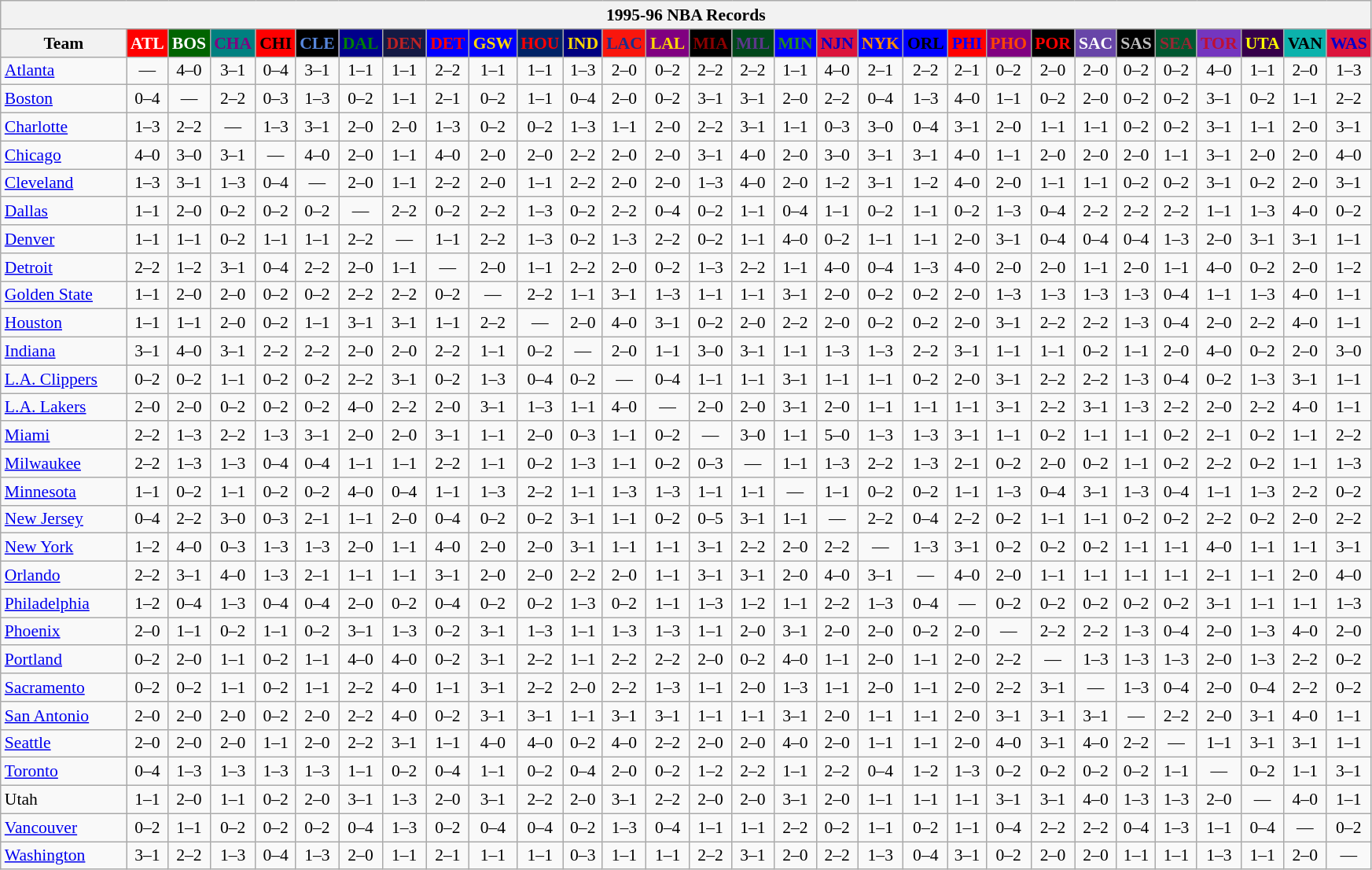<table class="wikitable" style="font-size:90%; text-align:center;">
<tr>
<th colspan=30>1995-96 NBA Records</th>
</tr>
<tr>
<th width=100>Team</th>
<th style="background:#FF0000;color:#FFFFFF;width=35">ATL</th>
<th style="background:#006400;color:#FFFFFF;width=35">BOS</th>
<th style="background:#008080;color:#800080;width=35">CHA</th>
<th style="background:#FF0000;color:#000000;width=35">CHI</th>
<th style="background:#000000;color:#5787DC;width=35">CLE</th>
<th style="background:#00008B;color:#008000;width=35">DAL</th>
<th style="background:#141A44;color:#BC2224;width=35">DEN</th>
<th style="background:#0000FF;color:#FF0000;width=35">DET</th>
<th style="background:#0000FF;color:#FFD700;width=35">GSW</th>
<th style="background:#002366;color:#FF0000;width=35">HOU</th>
<th style="background:#000080;color:#FFD700;width=35">IND</th>
<th style="background:#F9160D;color:#1A2E8B;width=35">LAC</th>
<th style="background:#800080;color:#FFD700;width=35">LAL</th>
<th style="background:#000000;color:#8B0000;width=35">MIA</th>
<th style="background:#00471B;color:#5C378A;width=35">MIL</th>
<th style="background:#0000FF;color:#228B22;width=35">MIN</th>
<th style="background:#DC143C;color:#0000CD;width=35">NJN</th>
<th style="background:#0000FF;color:#FF8C00;width=35">NYK</th>
<th style="background:#0000FF;color:#000000;width=35">ORL</th>
<th style="background:#FF0000;color:#0000FF;width=35">PHI</th>
<th style="background:#800080;color:#FF4500;width=35">PHO</th>
<th style="background:#000000;color:#FF0000;width=35">POR</th>
<th style="background:#6846A8;color:#FFFFFF;width=35">SAC</th>
<th style="background:#000000;color:#C0C0C0;width=35">SAS</th>
<th style="background:#005831;color:#992634;width=35">SEA</th>
<th style="background:#7436BF;color:#BE0F34;width=35">TOR</th>
<th style="background:#36004A;color:#FFFF00;width=35">UTA</th>
<th style="background:#0CB2AC;color:#000000;width=35">VAN</th>
<th style="background:#DC143C;color:#0000CD;width=35">WAS</th>
</tr>
<tr>
<td style="text-align:left;"><a href='#'>Atlanta</a></td>
<td>—</td>
<td>4–0</td>
<td>3–1</td>
<td>0–4</td>
<td>3–1</td>
<td>1–1</td>
<td>1–1</td>
<td>2–2</td>
<td>1–1</td>
<td>1–1</td>
<td>1–3</td>
<td>2–0</td>
<td>0–2</td>
<td>2–2</td>
<td>2–2</td>
<td>1–1</td>
<td>4–0</td>
<td>2–1</td>
<td>2–2</td>
<td>2–1</td>
<td>0–2</td>
<td>2–0</td>
<td>2–0</td>
<td>0–2</td>
<td>0–2</td>
<td>4–0</td>
<td>1–1</td>
<td>2–0</td>
<td>1–3</td>
</tr>
<tr>
<td style="text-align:left;"><a href='#'>Boston</a></td>
<td>0–4</td>
<td>—</td>
<td>2–2</td>
<td>0–3</td>
<td>1–3</td>
<td>0–2</td>
<td>1–1</td>
<td>2–1</td>
<td>0–2</td>
<td>1–1</td>
<td>0–4</td>
<td>2–0</td>
<td>0–2</td>
<td>3–1</td>
<td>3–1</td>
<td>2–0</td>
<td>2–2</td>
<td>0–4</td>
<td>1–3</td>
<td>4–0</td>
<td>1–1</td>
<td>0–2</td>
<td>2–0</td>
<td>0–2</td>
<td>0–2</td>
<td>3–1</td>
<td>0–2</td>
<td>1–1</td>
<td>2–2</td>
</tr>
<tr>
<td style="text-align:left;"><a href='#'>Charlotte</a></td>
<td>1–3</td>
<td>2–2</td>
<td>—</td>
<td>1–3</td>
<td>3–1</td>
<td>2–0</td>
<td>2–0</td>
<td>1–3</td>
<td>0–2</td>
<td>0–2</td>
<td>1–3</td>
<td>1–1</td>
<td>2–0</td>
<td>2–2</td>
<td>3–1</td>
<td>1–1</td>
<td>0–3</td>
<td>3–0</td>
<td>0–4</td>
<td>3–1</td>
<td>2–0</td>
<td>1–1</td>
<td>1–1</td>
<td>0–2</td>
<td>0–2</td>
<td>3–1</td>
<td>1–1</td>
<td>2–0</td>
<td>3–1</td>
</tr>
<tr>
<td style="text-align:left;"><a href='#'>Chicago</a></td>
<td>4–0</td>
<td>3–0</td>
<td>3–1</td>
<td>—</td>
<td>4–0</td>
<td>2–0</td>
<td>1–1</td>
<td>4–0</td>
<td>2–0</td>
<td>2–0</td>
<td>2–2</td>
<td>2–0</td>
<td>2–0</td>
<td>3–1</td>
<td>4–0</td>
<td>2–0</td>
<td>3–0</td>
<td>3–1</td>
<td>3–1</td>
<td>4–0</td>
<td>1–1</td>
<td>2–0</td>
<td>2–0</td>
<td>2–0</td>
<td>1–1</td>
<td>3–1</td>
<td>2–0</td>
<td>2–0</td>
<td>4–0</td>
</tr>
<tr>
<td style="text-align:left;"><a href='#'>Cleveland</a></td>
<td>1–3</td>
<td>3–1</td>
<td>1–3</td>
<td>0–4</td>
<td>—</td>
<td>2–0</td>
<td>1–1</td>
<td>2–2</td>
<td>2–0</td>
<td>1–1</td>
<td>2–2</td>
<td>2–0</td>
<td>2–0</td>
<td>1–3</td>
<td>4–0</td>
<td>2–0</td>
<td>1–2</td>
<td>3–1</td>
<td>1–2</td>
<td>4–0</td>
<td>2–0</td>
<td>1–1</td>
<td>1–1</td>
<td>0–2</td>
<td>0–2</td>
<td>3–1</td>
<td>0–2</td>
<td>2–0</td>
<td>3–1</td>
</tr>
<tr>
<td style="text-align:left;"><a href='#'>Dallas</a></td>
<td>1–1</td>
<td>2–0</td>
<td>0–2</td>
<td>0–2</td>
<td>0–2</td>
<td>—</td>
<td>2–2</td>
<td>0–2</td>
<td>2–2</td>
<td>1–3</td>
<td>0–2</td>
<td>2–2</td>
<td>0–4</td>
<td>0–2</td>
<td>1–1</td>
<td>0–4</td>
<td>1–1</td>
<td>0–2</td>
<td>1–1</td>
<td>0–2</td>
<td>1–3</td>
<td>0–4</td>
<td>2–2</td>
<td>2–2</td>
<td>2–2</td>
<td>1–1</td>
<td>1–3</td>
<td>4–0</td>
<td>0–2</td>
</tr>
<tr>
<td style="text-align:left;"><a href='#'>Denver</a></td>
<td>1–1</td>
<td>1–1</td>
<td>0–2</td>
<td>1–1</td>
<td>1–1</td>
<td>2–2</td>
<td>—</td>
<td>1–1</td>
<td>2–2</td>
<td>1–3</td>
<td>0–2</td>
<td>1–3</td>
<td>2–2</td>
<td>0–2</td>
<td>1–1</td>
<td>4–0</td>
<td>0–2</td>
<td>1–1</td>
<td>1–1</td>
<td>2–0</td>
<td>3–1</td>
<td>0–4</td>
<td>0–4</td>
<td>0–4</td>
<td>1–3</td>
<td>2–0</td>
<td>3–1</td>
<td>3–1</td>
<td>1–1</td>
</tr>
<tr>
<td style="text-align:left;"><a href='#'>Detroit</a></td>
<td>2–2</td>
<td>1–2</td>
<td>3–1</td>
<td>0–4</td>
<td>2–2</td>
<td>2–0</td>
<td>1–1</td>
<td>—</td>
<td>2–0</td>
<td>1–1</td>
<td>2–2</td>
<td>2–0</td>
<td>0–2</td>
<td>1–3</td>
<td>2–2</td>
<td>1–1</td>
<td>4–0</td>
<td>0–4</td>
<td>1–3</td>
<td>4–0</td>
<td>2–0</td>
<td>2–0</td>
<td>1–1</td>
<td>2–0</td>
<td>1–1</td>
<td>4–0</td>
<td>0–2</td>
<td>2–0</td>
<td>1–2</td>
</tr>
<tr>
<td style="text-align:left;"><a href='#'>Golden State</a></td>
<td>1–1</td>
<td>2–0</td>
<td>2–0</td>
<td>0–2</td>
<td>0–2</td>
<td>2–2</td>
<td>2–2</td>
<td>0–2</td>
<td>—</td>
<td>2–2</td>
<td>1–1</td>
<td>3–1</td>
<td>1–3</td>
<td>1–1</td>
<td>1–1</td>
<td>3–1</td>
<td>2–0</td>
<td>0–2</td>
<td>0–2</td>
<td>2–0</td>
<td>1–3</td>
<td>1–3</td>
<td>1–3</td>
<td>1–3</td>
<td>0–4</td>
<td>1–1</td>
<td>1–3</td>
<td>4–0</td>
<td>1–1</td>
</tr>
<tr>
<td style="text-align:left;"><a href='#'>Houston</a></td>
<td>1–1</td>
<td>1–1</td>
<td>2–0</td>
<td>0–2</td>
<td>1–1</td>
<td>3–1</td>
<td>3–1</td>
<td>1–1</td>
<td>2–2</td>
<td>—</td>
<td>2–0</td>
<td>4–0</td>
<td>3–1</td>
<td>0–2</td>
<td>2–0</td>
<td>2–2</td>
<td>2–0</td>
<td>0–2</td>
<td>0–2</td>
<td>2–0</td>
<td>3–1</td>
<td>2–2</td>
<td>2–2</td>
<td>1–3</td>
<td>0–4</td>
<td>2–0</td>
<td>2–2</td>
<td>4–0</td>
<td>1–1</td>
</tr>
<tr>
<td style="text-align:left;"><a href='#'>Indiana</a></td>
<td>3–1</td>
<td>4–0</td>
<td>3–1</td>
<td>2–2</td>
<td>2–2</td>
<td>2–0</td>
<td>2–0</td>
<td>2–2</td>
<td>1–1</td>
<td>0–2</td>
<td>—</td>
<td>2–0</td>
<td>1–1</td>
<td>3–0</td>
<td>3–1</td>
<td>1–1</td>
<td>1–3</td>
<td>1–3</td>
<td>2–2</td>
<td>3–1</td>
<td>1–1</td>
<td>1–1</td>
<td>0–2</td>
<td>1–1</td>
<td>2–0</td>
<td>4–0</td>
<td>0–2</td>
<td>2–0</td>
<td>3–0</td>
</tr>
<tr>
<td style="text-align:left;"><a href='#'>L.A. Clippers</a></td>
<td>0–2</td>
<td>0–2</td>
<td>1–1</td>
<td>0–2</td>
<td>0–2</td>
<td>2–2</td>
<td>3–1</td>
<td>0–2</td>
<td>1–3</td>
<td>0–4</td>
<td>0–2</td>
<td>—</td>
<td>0–4</td>
<td>1–1</td>
<td>1–1</td>
<td>3–1</td>
<td>1–1</td>
<td>1–1</td>
<td>0–2</td>
<td>2–0</td>
<td>3–1</td>
<td>2–2</td>
<td>2–2</td>
<td>1–3</td>
<td>0–4</td>
<td>0–2</td>
<td>1–3</td>
<td>3–1</td>
<td>1–1</td>
</tr>
<tr>
<td style="text-align:left;"><a href='#'>L.A. Lakers</a></td>
<td>2–0</td>
<td>2–0</td>
<td>0–2</td>
<td>0–2</td>
<td>0–2</td>
<td>4–0</td>
<td>2–2</td>
<td>2–0</td>
<td>3–1</td>
<td>1–3</td>
<td>1–1</td>
<td>4–0</td>
<td>—</td>
<td>2–0</td>
<td>2–0</td>
<td>3–1</td>
<td>2–0</td>
<td>1–1</td>
<td>1–1</td>
<td>1–1</td>
<td>3–1</td>
<td>2–2</td>
<td>3–1</td>
<td>1–3</td>
<td>2–2</td>
<td>2–0</td>
<td>2–2</td>
<td>4–0</td>
<td>1–1</td>
</tr>
<tr>
<td style="text-align:left;"><a href='#'>Miami</a></td>
<td>2–2</td>
<td>1–3</td>
<td>2–2</td>
<td>1–3</td>
<td>3–1</td>
<td>2–0</td>
<td>2–0</td>
<td>3–1</td>
<td>1–1</td>
<td>2–0</td>
<td>0–3</td>
<td>1–1</td>
<td>0–2</td>
<td>—</td>
<td>3–0</td>
<td>1–1</td>
<td>5–0</td>
<td>1–3</td>
<td>1–3</td>
<td>3–1</td>
<td>1–1</td>
<td>0–2</td>
<td>1–1</td>
<td>1–1</td>
<td>0–2</td>
<td>2–1</td>
<td>0–2</td>
<td>1–1</td>
<td>2–2</td>
</tr>
<tr>
<td style="text-align:left;"><a href='#'>Milwaukee</a></td>
<td>2–2</td>
<td>1–3</td>
<td>1–3</td>
<td>0–4</td>
<td>0–4</td>
<td>1–1</td>
<td>1–1</td>
<td>2–2</td>
<td>1–1</td>
<td>0–2</td>
<td>1–3</td>
<td>1–1</td>
<td>0–2</td>
<td>0–3</td>
<td>—</td>
<td>1–1</td>
<td>1–3</td>
<td>2–2</td>
<td>1–3</td>
<td>2–1</td>
<td>0–2</td>
<td>2–0</td>
<td>0–2</td>
<td>1–1</td>
<td>0–2</td>
<td>2–2</td>
<td>0–2</td>
<td>1–1</td>
<td>1–3</td>
</tr>
<tr>
<td style="text-align:left;"><a href='#'>Minnesota</a></td>
<td>1–1</td>
<td>0–2</td>
<td>1–1</td>
<td>0–2</td>
<td>0–2</td>
<td>4–0</td>
<td>0–4</td>
<td>1–1</td>
<td>1–3</td>
<td>2–2</td>
<td>1–1</td>
<td>1–3</td>
<td>1–3</td>
<td>1–1</td>
<td>1–1</td>
<td>—</td>
<td>1–1</td>
<td>0–2</td>
<td>0–2</td>
<td>1–1</td>
<td>1–3</td>
<td>0–4</td>
<td>3–1</td>
<td>1–3</td>
<td>0–4</td>
<td>1–1</td>
<td>1–3</td>
<td>2–2</td>
<td>0–2</td>
</tr>
<tr>
<td style="text-align:left;"><a href='#'>New Jersey</a></td>
<td>0–4</td>
<td>2–2</td>
<td>3–0</td>
<td>0–3</td>
<td>2–1</td>
<td>1–1</td>
<td>2–0</td>
<td>0–4</td>
<td>0–2</td>
<td>0–2</td>
<td>3–1</td>
<td>1–1</td>
<td>0–2</td>
<td>0–5</td>
<td>3–1</td>
<td>1–1</td>
<td>—</td>
<td>2–2</td>
<td>0–4</td>
<td>2–2</td>
<td>0–2</td>
<td>1–1</td>
<td>1–1</td>
<td>0–2</td>
<td>0–2</td>
<td>2–2</td>
<td>0–2</td>
<td>2–0</td>
<td>2–2</td>
</tr>
<tr>
<td style="text-align:left;"><a href='#'>New York</a></td>
<td>1–2</td>
<td>4–0</td>
<td>0–3</td>
<td>1–3</td>
<td>1–3</td>
<td>2–0</td>
<td>1–1</td>
<td>4–0</td>
<td>2–0</td>
<td>2–0</td>
<td>3–1</td>
<td>1–1</td>
<td>1–1</td>
<td>3–1</td>
<td>2–2</td>
<td>2–0</td>
<td>2–2</td>
<td>—</td>
<td>1–3</td>
<td>3–1</td>
<td>0–2</td>
<td>0–2</td>
<td>0–2</td>
<td>1–1</td>
<td>1–1</td>
<td>4–0</td>
<td>1–1</td>
<td>1–1</td>
<td>3–1</td>
</tr>
<tr>
<td style="text-align:left;"><a href='#'>Orlando</a></td>
<td>2–2</td>
<td>3–1</td>
<td>4–0</td>
<td>1–3</td>
<td>2–1</td>
<td>1–1</td>
<td>1–1</td>
<td>3–1</td>
<td>2–0</td>
<td>2–0</td>
<td>2–2</td>
<td>2–0</td>
<td>1–1</td>
<td>3–1</td>
<td>3–1</td>
<td>2–0</td>
<td>4–0</td>
<td>3–1</td>
<td>—</td>
<td>4–0</td>
<td>2–0</td>
<td>1–1</td>
<td>1–1</td>
<td>1–1</td>
<td>1–1</td>
<td>2–1</td>
<td>1–1</td>
<td>2–0</td>
<td>4–0</td>
</tr>
<tr>
<td style="text-align:left;"><a href='#'>Philadelphia</a></td>
<td>1–2</td>
<td>0–4</td>
<td>1–3</td>
<td>0–4</td>
<td>0–4</td>
<td>2–0</td>
<td>0–2</td>
<td>0–4</td>
<td>0–2</td>
<td>0–2</td>
<td>1–3</td>
<td>0–2</td>
<td>1–1</td>
<td>1–3</td>
<td>1–2</td>
<td>1–1</td>
<td>2–2</td>
<td>1–3</td>
<td>0–4</td>
<td>—</td>
<td>0–2</td>
<td>0–2</td>
<td>0–2</td>
<td>0–2</td>
<td>0–2</td>
<td>3–1</td>
<td>1–1</td>
<td>1–1</td>
<td>1–3</td>
</tr>
<tr>
<td style="text-align:left;"><a href='#'>Phoenix</a></td>
<td>2–0</td>
<td>1–1</td>
<td>0–2</td>
<td>1–1</td>
<td>0–2</td>
<td>3–1</td>
<td>1–3</td>
<td>0–2</td>
<td>3–1</td>
<td>1–3</td>
<td>1–1</td>
<td>1–3</td>
<td>1–3</td>
<td>1–1</td>
<td>2–0</td>
<td>3–1</td>
<td>2–0</td>
<td>2–0</td>
<td>0–2</td>
<td>2–0</td>
<td>—</td>
<td>2–2</td>
<td>2–2</td>
<td>1–3</td>
<td>0–4</td>
<td>2–0</td>
<td>1–3</td>
<td>4–0</td>
<td>2–0</td>
</tr>
<tr>
<td style="text-align:left;"><a href='#'>Portland</a></td>
<td>0–2</td>
<td>2–0</td>
<td>1–1</td>
<td>0–2</td>
<td>1–1</td>
<td>4–0</td>
<td>4–0</td>
<td>0–2</td>
<td>3–1</td>
<td>2–2</td>
<td>1–1</td>
<td>2–2</td>
<td>2–2</td>
<td>2–0</td>
<td>0–2</td>
<td>4–0</td>
<td>1–1</td>
<td>2–0</td>
<td>1–1</td>
<td>2–0</td>
<td>2–2</td>
<td>—</td>
<td>1–3</td>
<td>1–3</td>
<td>1–3</td>
<td>2–0</td>
<td>1–3</td>
<td>2–2</td>
<td>0–2</td>
</tr>
<tr>
<td style="text-align:left;"><a href='#'>Sacramento</a></td>
<td>0–2</td>
<td>0–2</td>
<td>1–1</td>
<td>0–2</td>
<td>1–1</td>
<td>2–2</td>
<td>4–0</td>
<td>1–1</td>
<td>3–1</td>
<td>2–2</td>
<td>2–0</td>
<td>2–2</td>
<td>1–3</td>
<td>1–1</td>
<td>2–0</td>
<td>1–3</td>
<td>1–1</td>
<td>2–0</td>
<td>1–1</td>
<td>2–0</td>
<td>2–2</td>
<td>3–1</td>
<td>—</td>
<td>1–3</td>
<td>0–4</td>
<td>2–0</td>
<td>0–4</td>
<td>2–2</td>
<td>0–2</td>
</tr>
<tr>
<td style="text-align:left;"><a href='#'>San Antonio</a></td>
<td>2–0</td>
<td>2–0</td>
<td>2–0</td>
<td>0–2</td>
<td>2–0</td>
<td>2–2</td>
<td>4–0</td>
<td>0–2</td>
<td>3–1</td>
<td>3–1</td>
<td>1–1</td>
<td>3–1</td>
<td>3–1</td>
<td>1–1</td>
<td>1–1</td>
<td>3–1</td>
<td>2–0</td>
<td>1–1</td>
<td>1–1</td>
<td>2–0</td>
<td>3–1</td>
<td>3–1</td>
<td>3–1</td>
<td>—</td>
<td>2–2</td>
<td>2–0</td>
<td>3–1</td>
<td>4–0</td>
<td>1–1</td>
</tr>
<tr>
<td style="text-align:left;"><a href='#'>Seattle</a></td>
<td>2–0</td>
<td>2–0</td>
<td>2–0</td>
<td>1–1</td>
<td>2–0</td>
<td>2–2</td>
<td>3–1</td>
<td>1–1</td>
<td>4–0</td>
<td>4–0</td>
<td>0–2</td>
<td>4–0</td>
<td>2–2</td>
<td>2–0</td>
<td>2–0</td>
<td>4–0</td>
<td>2–0</td>
<td>1–1</td>
<td>1–1</td>
<td>2–0</td>
<td>4–0</td>
<td>3–1</td>
<td>4–0</td>
<td>2–2</td>
<td>—</td>
<td>1–1</td>
<td>3–1</td>
<td>3–1</td>
<td>1–1</td>
</tr>
<tr>
<td style="text-align:left;"><a href='#'>Toronto</a></td>
<td>0–4</td>
<td>1–3</td>
<td>1–3</td>
<td>1–3</td>
<td>1–3</td>
<td>1–1</td>
<td>0–2</td>
<td>0–4</td>
<td>1–1</td>
<td>0–2</td>
<td>0–4</td>
<td>2–0</td>
<td>0–2</td>
<td>1–2</td>
<td>2–2</td>
<td>1–1</td>
<td>2–2</td>
<td>0–4</td>
<td>1–2</td>
<td>1–3</td>
<td>0–2</td>
<td>0–2</td>
<td>0–2</td>
<td>0–2</td>
<td>1–1</td>
<td>—</td>
<td>0–2</td>
<td>1–1</td>
<td>3–1</td>
</tr>
<tr>
<td style="text-align:left;">Utah</td>
<td>1–1</td>
<td>2–0</td>
<td>1–1</td>
<td>0–2</td>
<td>2–0</td>
<td>3–1</td>
<td>1–3</td>
<td>2–0</td>
<td>3–1</td>
<td>2–2</td>
<td>2–0</td>
<td>3–1</td>
<td>2–2</td>
<td>2–0</td>
<td>2–0</td>
<td>3–1</td>
<td>2–0</td>
<td>1–1</td>
<td>1–1</td>
<td>1–1</td>
<td>3–1</td>
<td>3–1</td>
<td>4–0</td>
<td>1–3</td>
<td>1–3</td>
<td>2–0</td>
<td>—</td>
<td>4–0</td>
<td>1–1</td>
</tr>
<tr>
<td style="text-align:left;"><a href='#'>Vancouver</a></td>
<td>0–2</td>
<td>1–1</td>
<td>0–2</td>
<td>0–2</td>
<td>0–2</td>
<td>0–4</td>
<td>1–3</td>
<td>0–2</td>
<td>0–4</td>
<td>0–4</td>
<td>0–2</td>
<td>1–3</td>
<td>0–4</td>
<td>1–1</td>
<td>1–1</td>
<td>2–2</td>
<td>0–2</td>
<td>1–1</td>
<td>0–2</td>
<td>1–1</td>
<td>0–4</td>
<td>2–2</td>
<td>2–2</td>
<td>0–4</td>
<td>1–3</td>
<td>1–1</td>
<td>0–4</td>
<td>—</td>
<td>0–2</td>
</tr>
<tr>
<td style="text-align:left;"><a href='#'>Washington</a></td>
<td>3–1</td>
<td>2–2</td>
<td>1–3</td>
<td>0–4</td>
<td>1–3</td>
<td>2–0</td>
<td>1–1</td>
<td>2–1</td>
<td>1–1</td>
<td>1–1</td>
<td>0–3</td>
<td>1–1</td>
<td>1–1</td>
<td>2–2</td>
<td>3–1</td>
<td>2–0</td>
<td>2–2</td>
<td>1–3</td>
<td>0–4</td>
<td>3–1</td>
<td>0–2</td>
<td>2–0</td>
<td>2–0</td>
<td>1–1</td>
<td>1–1</td>
<td>1–3</td>
<td>1–1</td>
<td>2–0</td>
<td>—</td>
</tr>
</table>
